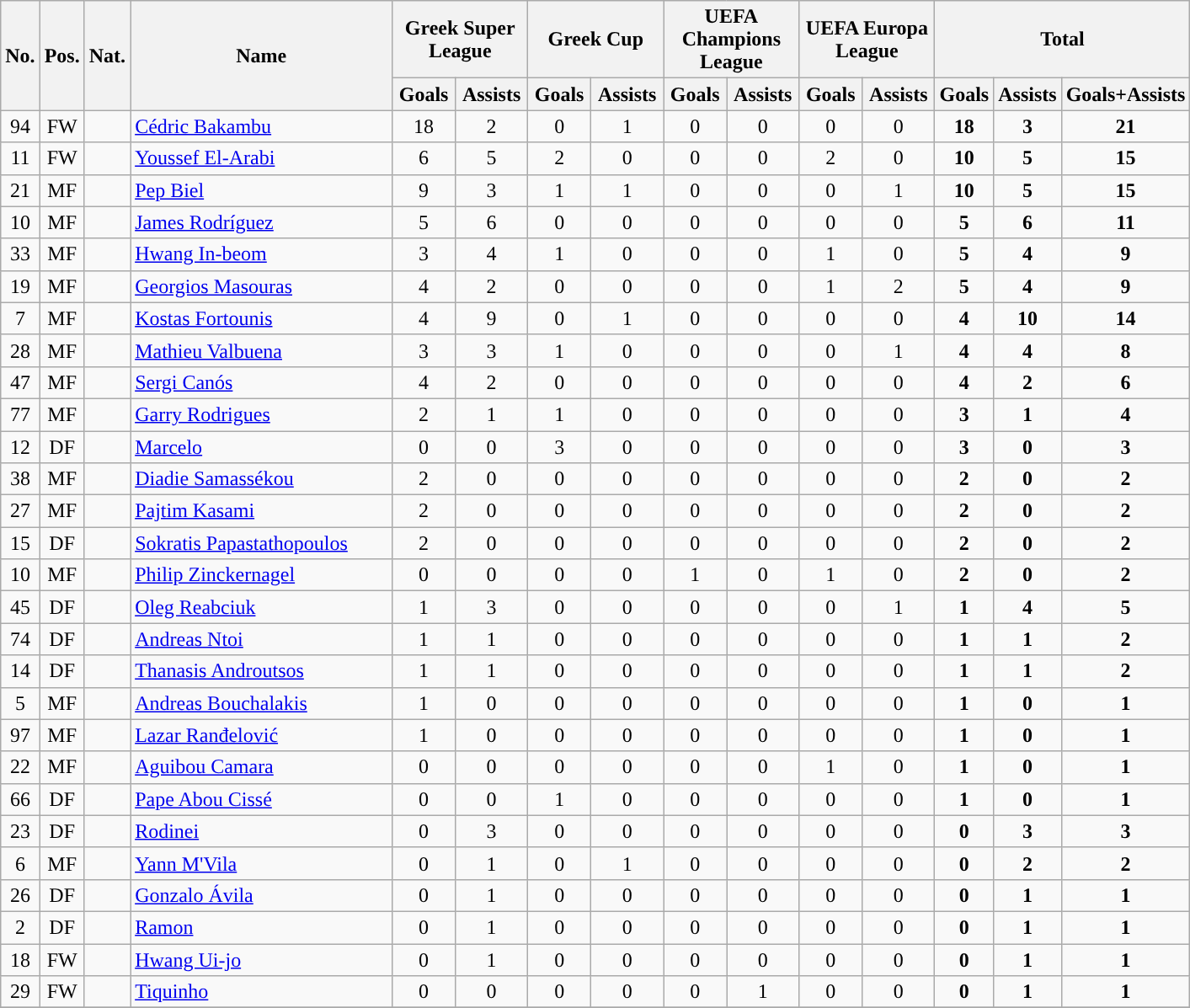<table class="wikitable sortable" style="text-align:center">
<tr>
<th style="text-align:center;" rowspan="2";>No.</th>
<th style="text-align:center;" rowspan="2";>Pos.</th>
<th style="text-align:center;" rowspan="2";>Nat.</th>
<th style="text-align:center; width:200px;" rowspan="2";>Name</th>
<th style="text-align:center; width:100px;" colspan="2">Greek Super League</th>
<th style="text-align:center; width:100px;" colspan="2">Greek Cup</th>
<th style="text-align:center; width:100px;" colspan="2">UEFA Champions League</th>
<th style="text-align:center; width:100px;" colspan="2">UEFA Europa League</th>
<th style="text-align:center; width:100px;" colspan="3">Total</th>
</tr>
<tr>
<th style="text-align:center;">Goals</th>
<th style="text-align:center;">Assists</th>
<th style="text-align:center;">Goals</th>
<th style="text-align:center;">Assists</th>
<th style="text-align:center;">Goals</th>
<th style="text-align:center;">Assists</th>
<th style="text-align:center;">Goals</th>
<th style="text-align:center;">Assists</th>
<th style="text-align:center;">Goals</th>
<th style="text-align:center;">Assists</th>
<th style="text-align:center;">Goals+Assists</th>
</tr>
<tr>
<td>94</td>
<td>FW</td>
<td></td>
<td align=left><a href='#'>Cédric Bakambu</a></td>
<td>18</td>
<td>2</td>
<td>0</td>
<td>1</td>
<td>0</td>
<td>0</td>
<td>0</td>
<td>0</td>
<td><strong>18</strong></td>
<td><strong>3</strong></td>
<td><strong>21</strong></td>
</tr>
<tr>
<td>11</td>
<td>FW</td>
<td></td>
<td align=left><a href='#'>Youssef El-Arabi</a></td>
<td>6</td>
<td>5</td>
<td>2</td>
<td>0</td>
<td>0</td>
<td>0</td>
<td>2</td>
<td>0</td>
<td><strong>10</strong></td>
<td><strong>5</strong></td>
<td><strong>15</strong></td>
</tr>
<tr>
<td>21</td>
<td>MF</td>
<td></td>
<td align=left><a href='#'>Pep Biel</a></td>
<td>9</td>
<td>3</td>
<td>1</td>
<td>1</td>
<td>0</td>
<td>0</td>
<td>0</td>
<td>1</td>
<td><strong>10</strong></td>
<td><strong>5</strong></td>
<td><strong>15</strong></td>
</tr>
<tr>
<td>10</td>
<td>MF</td>
<td></td>
<td align=left><a href='#'>James Rodríguez</a></td>
<td>5</td>
<td>6</td>
<td>0</td>
<td>0</td>
<td>0</td>
<td>0</td>
<td>0</td>
<td>0</td>
<td><strong>5</strong></td>
<td><strong>6</strong></td>
<td><strong>11</strong></td>
</tr>
<tr>
<td>33</td>
<td>MF</td>
<td></td>
<td align=left><a href='#'>Hwang In-beom</a></td>
<td>3</td>
<td>4</td>
<td>1</td>
<td>0</td>
<td>0</td>
<td>0</td>
<td>1</td>
<td>0</td>
<td><strong>5</strong></td>
<td><strong>4</strong></td>
<td><strong>9</strong></td>
</tr>
<tr>
<td>19</td>
<td>MF</td>
<td></td>
<td align=left><a href='#'>Georgios Masouras</a></td>
<td>4</td>
<td>2</td>
<td>0</td>
<td>0</td>
<td>0</td>
<td>0</td>
<td>1</td>
<td>2</td>
<td><strong>5</strong></td>
<td><strong>4</strong></td>
<td><strong>9</strong></td>
</tr>
<tr>
<td>7</td>
<td>MF</td>
<td></td>
<td align=left><a href='#'>Kostas Fortounis</a></td>
<td>4</td>
<td>9</td>
<td>0</td>
<td>1</td>
<td>0</td>
<td>0</td>
<td>0</td>
<td>0</td>
<td><strong>4</strong></td>
<td><strong>10</strong></td>
<td><strong>14</strong></td>
</tr>
<tr>
<td>28</td>
<td>MF</td>
<td></td>
<td align=left><a href='#'>Mathieu Valbuena</a></td>
<td>3</td>
<td>3</td>
<td>1</td>
<td>0</td>
<td>0</td>
<td>0</td>
<td>0</td>
<td>1</td>
<td><strong>4</strong></td>
<td><strong>4</strong></td>
<td><strong>8</strong></td>
</tr>
<tr>
<td>47</td>
<td>MF</td>
<td></td>
<td align=left><a href='#'>Sergi Canós</a></td>
<td>4</td>
<td>2</td>
<td>0</td>
<td>0</td>
<td>0</td>
<td>0</td>
<td>0</td>
<td>0</td>
<td><strong>4</strong></td>
<td><strong>2</strong></td>
<td><strong>6</strong></td>
</tr>
<tr>
<td>77</td>
<td>MF</td>
<td></td>
<td align=left><a href='#'>Garry Rodrigues</a></td>
<td>2</td>
<td>1</td>
<td>1</td>
<td>0</td>
<td>0</td>
<td>0</td>
<td>0</td>
<td>0</td>
<td><strong>3</strong></td>
<td><strong>1</strong></td>
<td><strong>4</strong></td>
</tr>
<tr>
<td>12</td>
<td>DF</td>
<td></td>
<td align=left><a href='#'>Marcelo</a></td>
<td>0</td>
<td>0</td>
<td>3</td>
<td>0</td>
<td>0</td>
<td>0</td>
<td>0</td>
<td>0</td>
<td><strong>3</strong></td>
<td><strong>0</strong></td>
<td><strong>3</strong></td>
</tr>
<tr>
<td>38</td>
<td>MF</td>
<td></td>
<td align=left><a href='#'>Diadie Samassékou</a></td>
<td>2</td>
<td>0</td>
<td>0</td>
<td>0</td>
<td>0</td>
<td>0</td>
<td>0</td>
<td>0</td>
<td><strong>2</strong></td>
<td><strong>0</strong></td>
<td><strong>2</strong></td>
</tr>
<tr>
<td>27</td>
<td>MF</td>
<td></td>
<td align=left><a href='#'>Pajtim Kasami</a></td>
<td>2</td>
<td>0</td>
<td>0</td>
<td>0</td>
<td>0</td>
<td>0</td>
<td>0</td>
<td>0</td>
<td><strong>2</strong></td>
<td><strong>0</strong></td>
<td><strong>2</strong></td>
</tr>
<tr>
<td>15</td>
<td>DF</td>
<td></td>
<td align=left><a href='#'>Sokratis Papastathopoulos</a></td>
<td>2</td>
<td>0</td>
<td>0</td>
<td>0</td>
<td>0</td>
<td>0</td>
<td>0</td>
<td>0</td>
<td><strong>2</strong></td>
<td><strong>0</strong></td>
<td><strong>2</strong></td>
</tr>
<tr>
<td>10</td>
<td>MF</td>
<td></td>
<td align=left><a href='#'>Philip Zinckernagel</a></td>
<td>0</td>
<td>0</td>
<td>0</td>
<td>0</td>
<td>1</td>
<td>0</td>
<td>1</td>
<td>0</td>
<td><strong>2</strong></td>
<td><strong>0</strong></td>
<td><strong>2</strong></td>
</tr>
<tr>
<td>45</td>
<td>DF</td>
<td></td>
<td align=left><a href='#'>Oleg Reabciuk</a></td>
<td>1</td>
<td>3</td>
<td>0</td>
<td>0</td>
<td>0</td>
<td>0</td>
<td>0</td>
<td>1</td>
<td><strong>1</strong></td>
<td><strong>4</strong></td>
<td><strong>5</strong></td>
</tr>
<tr>
<td>74</td>
<td>DF</td>
<td></td>
<td align=left><a href='#'>Andreas Ntoi</a></td>
<td>1</td>
<td>1</td>
<td>0</td>
<td>0</td>
<td>0</td>
<td>0</td>
<td>0</td>
<td>0</td>
<td><strong>1</strong></td>
<td><strong>1</strong></td>
<td><strong>2</strong></td>
</tr>
<tr>
<td>14</td>
<td>DF</td>
<td></td>
<td align=left><a href='#'>Thanasis Androutsos</a></td>
<td>1</td>
<td>1</td>
<td>0</td>
<td>0</td>
<td>0</td>
<td>0</td>
<td>0</td>
<td>0</td>
<td><strong>1</strong></td>
<td><strong>1</strong></td>
<td><strong>2</strong></td>
</tr>
<tr>
<td>5</td>
<td>MF</td>
<td></td>
<td align=left><a href='#'>Andreas Bouchalakis</a></td>
<td>1</td>
<td>0</td>
<td>0</td>
<td>0</td>
<td>0</td>
<td>0</td>
<td>0</td>
<td>0</td>
<td><strong>1</strong></td>
<td><strong>0</strong></td>
<td><strong>1</strong></td>
</tr>
<tr>
<td>97</td>
<td>MF</td>
<td></td>
<td align=left><a href='#'>Lazar Ranđelović</a></td>
<td>1</td>
<td>0</td>
<td>0</td>
<td>0</td>
<td>0</td>
<td>0</td>
<td>0</td>
<td>0</td>
<td><strong>1</strong></td>
<td><strong>0</strong></td>
<td><strong>1</strong></td>
</tr>
<tr>
<td>22</td>
<td>MF</td>
<td></td>
<td align=left><a href='#'>Aguibou Camara</a></td>
<td>0</td>
<td>0</td>
<td>0</td>
<td>0</td>
<td>0</td>
<td>0</td>
<td>1</td>
<td>0</td>
<td><strong>1</strong></td>
<td><strong>0</strong></td>
<td><strong>1</strong></td>
</tr>
<tr>
<td>66</td>
<td>DF</td>
<td></td>
<td align=left><a href='#'>Pape Abou Cissé</a></td>
<td>0</td>
<td>0</td>
<td>1</td>
<td>0</td>
<td>0</td>
<td>0</td>
<td>0</td>
<td>0</td>
<td><strong>1</strong></td>
<td><strong>0</strong></td>
<td><strong>1</strong></td>
</tr>
<tr>
<td>23</td>
<td>DF</td>
<td></td>
<td align=left><a href='#'>Rodinei</a></td>
<td>0</td>
<td>3</td>
<td>0</td>
<td>0</td>
<td>0</td>
<td>0</td>
<td>0</td>
<td>0</td>
<td><strong>0</strong></td>
<td><strong>3</strong></td>
<td><strong>3</strong></td>
</tr>
<tr>
<td>6</td>
<td>MF</td>
<td></td>
<td align=left><a href='#'>Yann M'Vila</a></td>
<td>0</td>
<td>1</td>
<td>0</td>
<td>1</td>
<td>0</td>
<td>0</td>
<td>0</td>
<td>0</td>
<td><strong>0</strong></td>
<td><strong>2</strong></td>
<td><strong>2</strong></td>
</tr>
<tr>
<td>26</td>
<td>DF</td>
<td></td>
<td align=left><a href='#'>Gonzalo Ávila</a></td>
<td>0</td>
<td>1</td>
<td>0</td>
<td>0</td>
<td>0</td>
<td>0</td>
<td>0</td>
<td>0</td>
<td><strong>0</strong></td>
<td><strong>1</strong></td>
<td><strong>1</strong></td>
</tr>
<tr>
<td>2</td>
<td>DF</td>
<td></td>
<td align=left><a href='#'>Ramon</a></td>
<td>0</td>
<td>1</td>
<td>0</td>
<td>0</td>
<td>0</td>
<td>0</td>
<td>0</td>
<td>0</td>
<td><strong>0</strong></td>
<td><strong>1</strong></td>
<td><strong>1</strong></td>
</tr>
<tr>
<td>18</td>
<td>FW</td>
<td></td>
<td align=left><a href='#'>Hwang Ui-jo</a></td>
<td>0</td>
<td>1</td>
<td>0</td>
<td>0</td>
<td>0</td>
<td>0</td>
<td>0</td>
<td>0</td>
<td><strong>0</strong></td>
<td><strong>1</strong></td>
<td><strong>1</strong></td>
</tr>
<tr>
<td>29</td>
<td>FW</td>
<td></td>
<td align=left><a href='#'>Tiquinho</a></td>
<td>0</td>
<td>0</td>
<td>0</td>
<td>0</td>
<td>0</td>
<td>1</td>
<td>0</td>
<td>0</td>
<td><strong>0</strong></td>
<td><strong>1</strong></td>
<td><strong>1</strong></td>
</tr>
<tr>
</tr>
</table>
